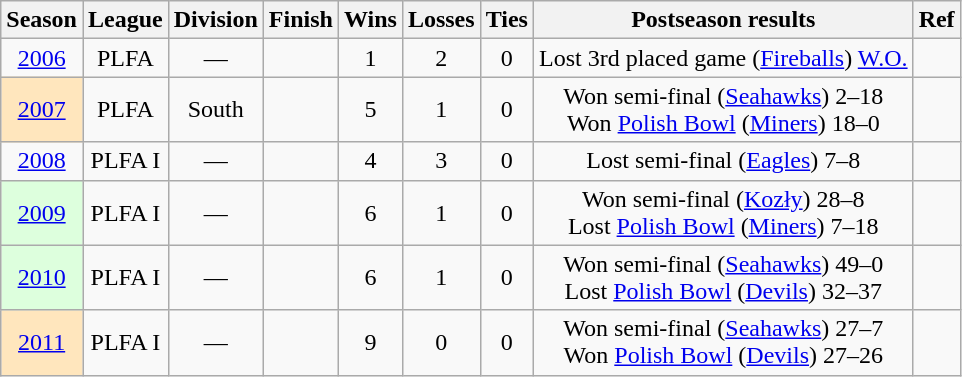<table class="wikitable sortable" style="text-align:center;">
<tr>
<th>Season</th>
<th class="unsortable">League</th>
<th>Division</th>
<th>Finish</th>
<th>Wins</th>
<th>Losses</th>
<th>Ties</th>
<th class="unsortable">Postseason results</th>
<th class="unsortable">Ref</th>
</tr>
<tr>
<td><a href='#'>2006</a></td>
<td>PLFA</td>
<td>—</td>
<td></td>
<td>1</td>
<td>2</td>
<td>0</td>
<td>Lost 3rd placed game (<a href='#'>Fireballs</a>) <a href='#'>W.O.</a></td>
<td></td>
</tr>
<tr>
<td bgcolor="#FFE6BD"><a href='#'>2007</a></td>
<td>PLFA</td>
<td>South</td>
<td></td>
<td>5</td>
<td>1</td>
<td>0</td>
<td>Won semi-final (<a href='#'>Seahawks</a>) 2–18 <br>Won <a href='#'>Polish Bowl</a> (<a href='#'>Miners</a>) 18–0</td>
<td></td>
</tr>
<tr>
<td><a href='#'>2008</a></td>
<td>PLFA I</td>
<td>—</td>
<td></td>
<td>4</td>
<td>3</td>
<td>0</td>
<td>Lost semi-final (<a href='#'>Eagles</a>) 7–8</td>
<td></td>
</tr>
<tr>
<td bgcolor="#ddffdd"><a href='#'>2009</a></td>
<td>PLFA I</td>
<td>—</td>
<td></td>
<td>6</td>
<td>1</td>
<td>0</td>
<td>Won semi-final (<a href='#'>Kozły</a>) 28–8 <br>Lost <a href='#'>Polish Bowl</a> (<a href='#'>Miners</a>) 7–18</td>
<td></td>
</tr>
<tr>
<td bgcolor="#ddffdd"><a href='#'>2010</a></td>
<td>PLFA I</td>
<td>—</td>
<td></td>
<td>6</td>
<td>1</td>
<td>0</td>
<td>Won semi-final (<a href='#'>Seahawks</a>) 49–0 <br>Lost <a href='#'>Polish Bowl</a> (<a href='#'>Devils</a>) 32–37</td>
<td></td>
</tr>
<tr>
<td bgcolor="#FFE6BD"><a href='#'>2011</a></td>
<td>PLFA I</td>
<td>—</td>
<td></td>
<td>9</td>
<td>0</td>
<td>0</td>
<td>Won semi-final (<a href='#'>Seahawks</a>) 27–7 <br>Won <a href='#'>Polish Bowl</a> (<a href='#'>Devils</a>) 27–26</td>
<td></td>
</tr>
</table>
